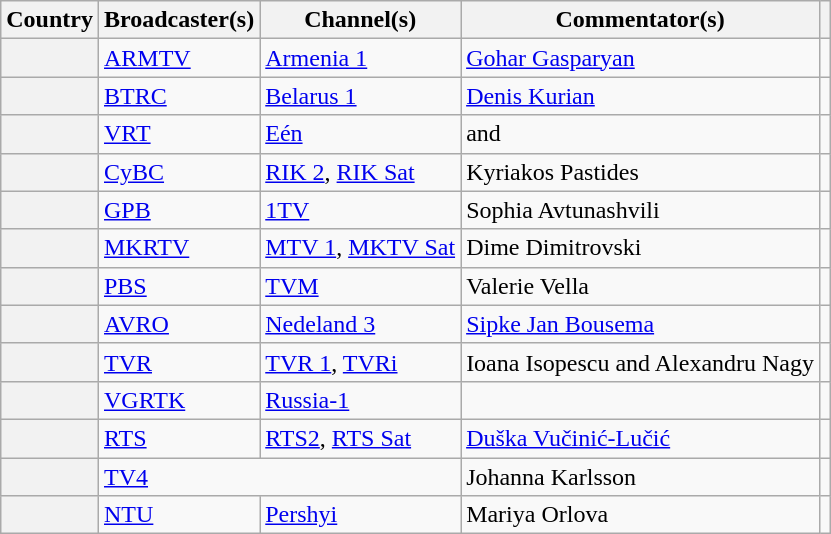<table class="wikitable plainrowheaders">
<tr>
<th scope="col">Country</th>
<th scope="col">Broadcaster(s)</th>
<th>Channel(s)</th>
<th scope="col">Commentator(s)</th>
<th scope="col"></th>
</tr>
<tr>
<th scope="row"></th>
<td><a href='#'>ARMTV</a></td>
<td><a href='#'>Armenia 1</a></td>
<td><a href='#'>Gohar Gasparyan</a></td>
<td></td>
</tr>
<tr>
<th scope="row"></th>
<td><a href='#'>BTRC</a></td>
<td><a href='#'>Belarus 1</a></td>
<td><a href='#'>Denis Kurian</a></td>
<td></td>
</tr>
<tr>
<th scope="row"></th>
<td><a href='#'>VRT</a></td>
<td><a href='#'>Eén</a></td>
<td> and </td>
<td></td>
</tr>
<tr>
<th scope="row"></th>
<td><a href='#'>CyBC</a></td>
<td><a href='#'>RIK 2</a>, <a href='#'>RIK Sat</a></td>
<td>Kyriakos Pastides</td>
<td></td>
</tr>
<tr>
<th scope="row"></th>
<td><a href='#'>GPB</a></td>
<td><a href='#'>1TV</a></td>
<td>Sophia Avtunashvili</td>
<td></td>
</tr>
<tr>
<th scope="row"></th>
<td><a href='#'>MKRTV</a></td>
<td><a href='#'>MTV 1</a>, <a href='#'>MKTV Sat</a></td>
<td>Dime Dimitrovski</td>
<td></td>
</tr>
<tr>
<th scope="row"></th>
<td><a href='#'>PBS</a></td>
<td><a href='#'>TVM</a></td>
<td>Valerie Vella</td>
<td></td>
</tr>
<tr>
<th scope="row"></th>
<td><a href='#'>AVRO</a></td>
<td><a href='#'>Nedeland 3</a></td>
<td><a href='#'>Sipke Jan Bousema</a></td>
<td></td>
</tr>
<tr>
<th scope="row"></th>
<td><a href='#'>TVR</a></td>
<td><a href='#'>TVR 1</a>, <a href='#'>TVRi</a></td>
<td>Ioana Isopescu and Alexandru Nagy</td>
<td></td>
</tr>
<tr>
<th scope="row"></th>
<td><a href='#'>VGRTK</a></td>
<td><a href='#'>Russia-1</a></td>
<td></td>
<td></td>
</tr>
<tr>
<th scope="row"></th>
<td><a href='#'>RTS</a></td>
<td><a href='#'>RTS2</a>, <a href='#'>RTS Sat</a></td>
<td><a href='#'>Duška Vučinić-Lučić</a></td>
<td></td>
</tr>
<tr>
<th scope="row"></th>
<td colspan="2"><a href='#'>TV4</a></td>
<td>Johanna Karlsson</td>
<td></td>
</tr>
<tr>
<th scope="row"></th>
<td><a href='#'>NTU</a></td>
<td><a href='#'>Pershyi</a></td>
<td>Mariya Orlova</td>
<td></td>
</tr>
</table>
